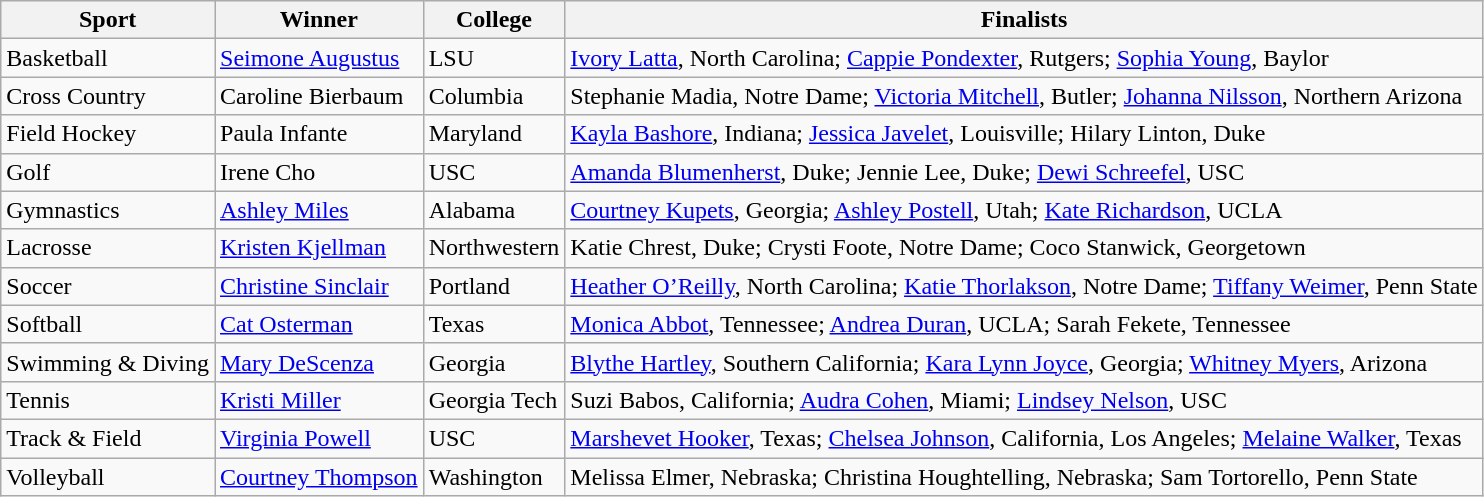<table class="wikitable">
<tr>
<th>Sport</th>
<th>Winner</th>
<th>College</th>
<th>Finalists</th>
</tr>
<tr>
<td>Basketball</td>
<td><a href='#'>Seimone Augustus</a></td>
<td>LSU</td>
<td><a href='#'>Ivory Latta</a>, North Carolina; <a href='#'>Cappie Pondexter</a>, Rutgers; <a href='#'>Sophia Young</a>, Baylor</td>
</tr>
<tr>
<td>Cross Country</td>
<td>Caroline Bierbaum</td>
<td>Columbia</td>
<td>Stephanie Madia, Notre Dame; <a href='#'>Victoria Mitchell</a>, Butler; <a href='#'>Johanna Nilsson</a>, Northern Arizona</td>
</tr>
<tr>
<td>Field Hockey</td>
<td>Paula Infante</td>
<td>Maryland</td>
<td><a href='#'>Kayla Bashore</a>, Indiana; <a href='#'>Jessica Javelet</a>, Louisville; Hilary Linton, Duke</td>
</tr>
<tr>
<td>Golf</td>
<td>Irene Cho</td>
<td>USC</td>
<td><a href='#'>Amanda Blumenherst</a>, Duke; Jennie Lee, Duke; <a href='#'>Dewi Schreefel</a>, USC</td>
</tr>
<tr>
<td>Gymnastics</td>
<td><a href='#'>Ashley Miles</a></td>
<td>Alabama</td>
<td><a href='#'>Courtney Kupets</a>, Georgia; <a href='#'>Ashley Postell</a>, Utah; <a href='#'>Kate Richardson</a>, UCLA</td>
</tr>
<tr>
<td>Lacrosse</td>
<td><a href='#'>Kristen Kjellman</a></td>
<td>Northwestern</td>
<td>Katie Chrest, Duke; Crysti Foote, Notre Dame; Coco Stanwick, Georgetown</td>
</tr>
<tr>
<td>Soccer</td>
<td><a href='#'>Christine Sinclair</a></td>
<td>Portland</td>
<td><a href='#'>Heather O’Reilly</a>, North Carolina; <a href='#'>Katie Thorlakson</a>, Notre Dame; <a href='#'>Tiffany Weimer</a>, Penn State</td>
</tr>
<tr>
<td>Softball</td>
<td><a href='#'>Cat Osterman</a></td>
<td>Texas</td>
<td><a href='#'>Monica Abbot</a>, Tennessee; <a href='#'>Andrea Duran</a>, UCLA; Sarah Fekete, Tennessee</td>
</tr>
<tr>
<td>Swimming & Diving</td>
<td><a href='#'>Mary DeScenza</a></td>
<td>Georgia</td>
<td><a href='#'>Blythe Hartley</a>, Southern California; <a href='#'>Kara Lynn Joyce</a>, Georgia; <a href='#'>Whitney Myers</a>, Arizona</td>
</tr>
<tr>
<td>Tennis</td>
<td><a href='#'>Kristi Miller</a></td>
<td>Georgia Tech</td>
<td>Suzi Babos, California; <a href='#'>Audra Cohen</a>, Miami; <a href='#'>Lindsey Nelson</a>, USC</td>
</tr>
<tr>
<td>Track & Field</td>
<td><a href='#'>Virginia Powell</a></td>
<td>USC</td>
<td><a href='#'>Marshevet Hooker</a>, Texas; <a href='#'>Chelsea Johnson</a>, California, Los Angeles; <a href='#'>Melaine Walker</a>, Texas</td>
</tr>
<tr>
<td>Volleyball</td>
<td><a href='#'>Courtney Thompson</a></td>
<td>Washington</td>
<td>Melissa Elmer, Nebraska; Christina Houghtelling, Nebraska; Sam Tortorello, Penn State</td>
</tr>
</table>
